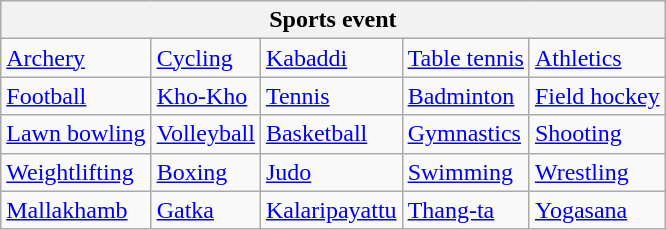<table class="wikitable">
<tr>
<th colspan="5"><strong>Sports event</strong></th>
</tr>
<tr>
<td><a href='#'>Archery</a></td>
<td><a href='#'>Cycling</a></td>
<td><a href='#'>Kabaddi</a></td>
<td><a href='#'>Table tennis</a></td>
<td><a href='#'>Athletics</a></td>
</tr>
<tr>
<td><a href='#'>Football</a></td>
<td><a href='#'>Kho-Kho</a></td>
<td><a href='#'>Tennis</a></td>
<td><a href='#'>Badminton</a></td>
<td><a href='#'>Field hockey</a></td>
</tr>
<tr>
<td><a href='#'>Lawn bowling</a></td>
<td><a href='#'>Volleyball</a></td>
<td><a href='#'>Basketball</a></td>
<td><a href='#'>Gymnastics</a></td>
<td><a href='#'>Shooting</a></td>
</tr>
<tr>
<td><a href='#'>Weightlifting</a></td>
<td><a href='#'>Boxing</a></td>
<td><a href='#'>Judo</a></td>
<td><a href='#'>Swimming</a></td>
<td><a href='#'>Wrestling</a></td>
</tr>
<tr>
<td><a href='#'>Mallakhamb</a></td>
<td><a href='#'>Gatka</a></td>
<td><a href='#'>Kalaripayattu</a></td>
<td><a href='#'>Thang-ta</a></td>
<td><a href='#'>Yogasana</a></td>
</tr>
</table>
